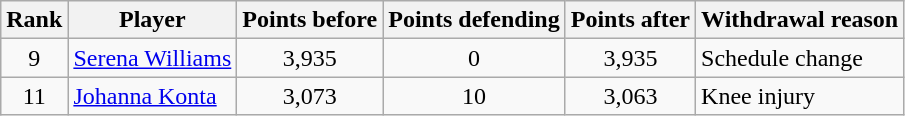<table class="wikitable sortable" style="text-align:center;">
<tr>
<th>Rank</th>
<th>Player</th>
<th>Points before</th>
<th>Points defending</th>
<th>Points after</th>
<th>Withdrawal reason</th>
</tr>
<tr>
<td>9</td>
<td align="left"> <a href='#'>Serena Williams</a></td>
<td>3,935</td>
<td>0</td>
<td>3,935</td>
<td align="left">Schedule change</td>
</tr>
<tr>
<td>11</td>
<td align="left"> <a href='#'>Johanna Konta</a></td>
<td>3,073</td>
<td>10</td>
<td>3,063</td>
<td align="left">Knee injury</td>
</tr>
</table>
